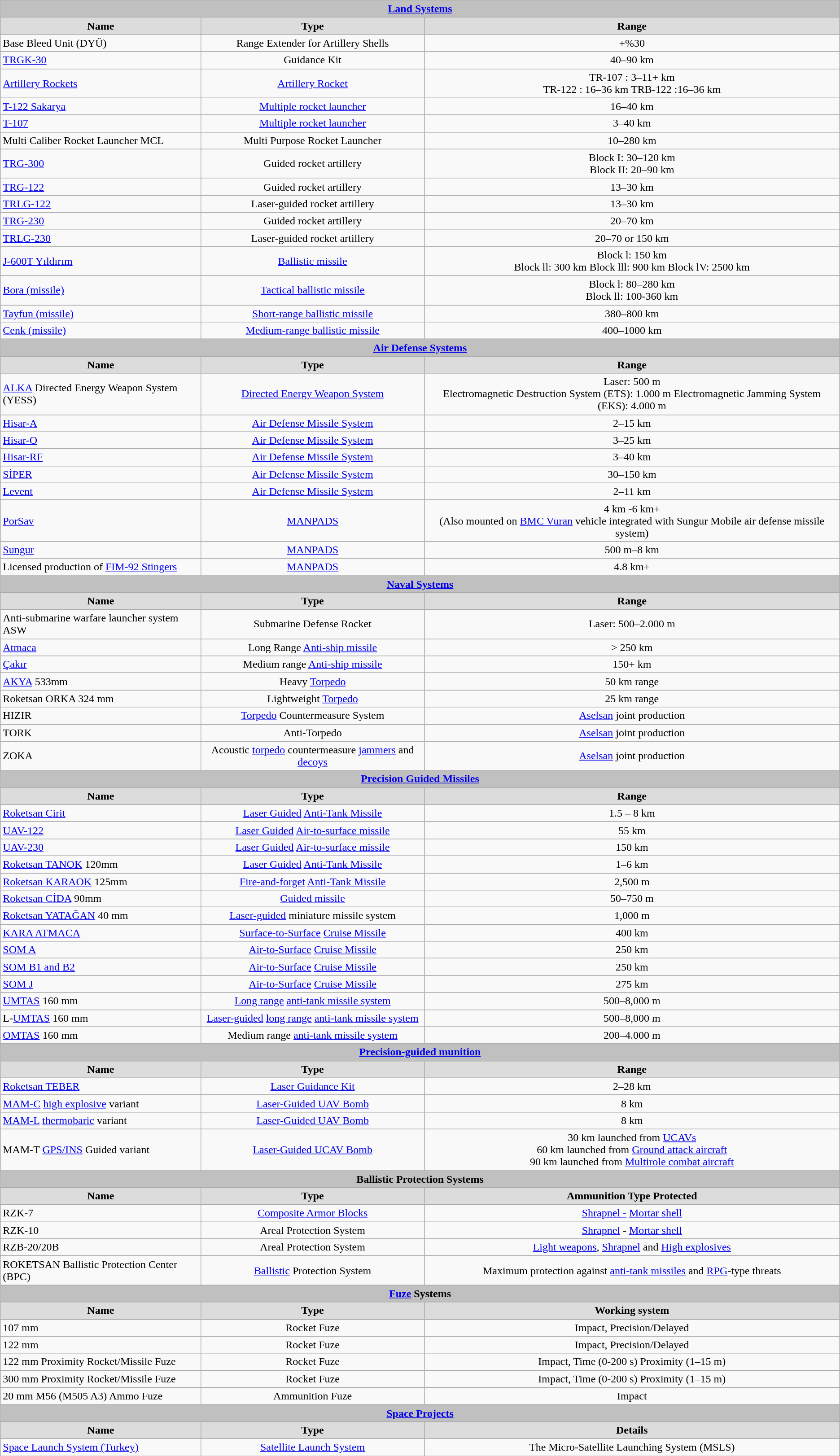<table class="wikitable sortable">
<tr>
<td colspan="3" align="center" style="background:#C0C0C0 "><strong><a href='#'>Land Systems</a></strong></td>
</tr>
<tr>
<th style="background:#DCDCDC ">Name</th>
<th style="background:#DCDCDC ">Type</th>
<th style="background:#DCDCDC ">Range</th>
</tr>
<tr>
<td>Base Bleed Unit (DYÜ)</td>
<td align="center">Range Extender for Artillery Shells</td>
<td align="center">+%30</td>
</tr>
<tr>
<td><a href='#'>TRGK-30</a></td>
<td align="center">Guidance Kit</td>
<td align="center">40–90 km</td>
</tr>
<tr>
<td><a href='#'>Artillery Rockets</a></td>
<td align="center"><a href='#'>Artillery Rocket</a></td>
<td align="center">TR-107 : 3–11+ km<br>TR-122 : 16–36 km
TRB-122 :16–36 km</td>
</tr>
<tr>
<td><a href='#'>T-122 Sakarya</a></td>
<td align="center"><a href='#'>Multiple rocket launcher</a></td>
<td align="center">16–40 km</td>
</tr>
<tr>
<td><a href='#'>T-107</a></td>
<td align="center"><a href='#'>Multiple rocket launcher</a></td>
<td align="center">3–40 km</td>
</tr>
<tr>
<td>Multi Caliber Rocket Launcher  MCL</td>
<td align="center">Multi Purpose Rocket Launcher</td>
<td align="center">10–280 km</td>
</tr>
<tr>
<td><a href='#'>TRG-300</a></td>
<td align="center">Guided  rocket artillery</td>
<td align="center">Block I: 30–120 km<br>Block II: 20–90 km</td>
</tr>
<tr>
<td><a href='#'>TRG-122</a></td>
<td align="center">Guided  rocket artillery</td>
<td align="center">13–30 km</td>
</tr>
<tr>
<td><a href='#'>TRLG-122</a></td>
<td align="center">Laser-guided rocket artillery</td>
<td align="center">13–30 km</td>
</tr>
<tr>
<td><a href='#'>TRG-230</a></td>
<td align="center">Guided rocket artillery</td>
<td align="center">20–70 km</td>
</tr>
<tr>
<td><a href='#'>TRLG-230</a></td>
<td align="center">Laser-guided rocket artillery</td>
<td align="center">20–70 or 150 km</td>
</tr>
<tr>
<td><a href='#'>J-600T Yıldırım</a></td>
<td align="center"><a href='#'>Ballistic missile</a></td>
<td align="center">Block l: 150 km<br>Block ll: 300 km
Block lll: 900 km
Block lV: 2500 km</td>
</tr>
<tr>
<td><a href='#'>Bora (missile)</a></td>
<td align="center"><a href='#'>Tactical ballistic missile</a></td>
<td align="center">Block l: 80–280 km<br>Block ll: 100-360 km</td>
</tr>
<tr>
<td><a href='#'>Tayfun (missile)</a></td>
<td align="center"><a href='#'>Short-range ballistic missile</a></td>
<td align="center">380–800 km</td>
</tr>
<tr>
<td><a href='#'>Cenk (missile)</a></td>
<td align="center"><a href='#'>Medium-range ballistic missile</a></td>
<td align="center">400–1000 km</td>
</tr>
<tr>
<td colspan="3" align="center" style="background:#C0C0C0 "><strong><a href='#'>Air Defense Systems</a></strong></td>
</tr>
<tr>
<th style="background:#DCDCDC ">Name</th>
<th style="background:#DCDCDC ">Type</th>
<th style="background:#DCDCDC ">Range</th>
</tr>
<tr>
<td><a href='#'>ALKA</a> Directed Energy Weapon System (YESS)</td>
<td align="center"><a href='#'>Directed Energy Weapon System</a></td>
<td align="center">Laser: 500 m<br>Electromagnetic Destruction System (ETS): 1.000 m
Electromagnetic Jamming System (EKS): 4.000 m</td>
</tr>
<tr>
<td><a href='#'>Hisar-A</a></td>
<td align="center"><a href='#'>Air Defense Missile System</a></td>
<td align="center">2–15 km</td>
</tr>
<tr>
<td><a href='#'>Hisar-O</a></td>
<td align="center"><a href='#'>Air Defense Missile System</a></td>
<td align="center">3–25 km</td>
</tr>
<tr>
<td><a href='#'>Hisar-RF</a></td>
<td align="center"><a href='#'>Air Defense Missile System</a></td>
<td align="center">3–40 km</td>
</tr>
<tr>
<td><a href='#'>SİPER</a></td>
<td align="center"><a href='#'>Air Defense Missile System</a></td>
<td align="center">30–150 km</td>
</tr>
<tr>
<td><a href='#'>Levent</a></td>
<td align="center"><a href='#'>Air Defense Missile System</a></td>
<td align="center">2–11 km</td>
</tr>
<tr>
<td><a href='#'>PorSav</a></td>
<td align="center"><a href='#'>MANPADS</a></td>
<td align="center">4 km -6 km+<br>(Also mounted on <a href='#'>BMC Vuran</a> vehicle integrated with Sungur Mobile air defense missile system)</td>
</tr>
<tr>
<td><a href='#'>Sungur</a></td>
<td align="center"><a href='#'>MANPADS</a></td>
<td align="center">500 m–8 km</td>
</tr>
<tr>
<td>Licensed production of <a href='#'>FIM-92 Stingers</a></td>
<td align="center"><a href='#'>MANPADS</a></td>
<td align="center">4.8 km+</td>
</tr>
<tr>
<td colspan="3" align="center" style="background:#C0C0C0 "><strong><a href='#'>Naval Systems</a></strong></td>
</tr>
<tr>
<th style="background:#DCDCDC ">Name</th>
<th style="background:#DCDCDC ">Type</th>
<th style="background:#DCDCDC ">Range</th>
</tr>
<tr>
<td>Anti-submarine warfare launcher system ASW</td>
<td align="center">Submarine Defense Rocket</td>
<td align="center">Laser: 500–2.000 m</td>
</tr>
<tr>
<td><a href='#'>Atmaca</a></td>
<td align="center">Long Range <a href='#'>Anti-ship missile</a></td>
<td align="center">> 250 km</td>
</tr>
<tr>
<td><a href='#'>Çakır</a></td>
<td align="center">Medium range <a href='#'>Anti-ship missile</a></td>
<td align="center">150+ km</td>
</tr>
<tr>
<td><a href='#'>AKYA</a> 533mm</td>
<td align="center">Heavy <a href='#'>Torpedo</a></td>
<td align="center">50 km range</td>
</tr>
<tr>
<td>Roketsan ORKA  324 mm</td>
<td align="center">Lightweight <a href='#'>Torpedo</a></td>
<td align="center">25 km range</td>
</tr>
<tr>
<td>HIZIR</td>
<td align="center"><a href='#'>Torpedo</a> Countermeasure System</td>
<td align="center"><a href='#'>Aselsan</a> joint production</td>
</tr>
<tr>
<td>TORK</td>
<td align="center">Anti-Torpedo</td>
<td align="center"><a href='#'>Aselsan</a> joint production</td>
</tr>
<tr>
<td>ZOKA</td>
<td align="center">Acoustic <a href='#'>torpedo</a> countermeasure <a href='#'>jammers</a> and <a href='#'>decoys</a></td>
<td align="center"><a href='#'>Aselsan</a> joint production</td>
</tr>
<tr>
<td colspan="3" align="center" style="background:#C0C0C0 "><strong><a href='#'>Precision Guided Missiles</a></strong></td>
</tr>
<tr>
<th style="background:#DCDCDC ">Name</th>
<th style="background:#DCDCDC ">Type</th>
<th style="background:#DCDCDC ">Range</th>
</tr>
<tr>
<td><a href='#'>Roketsan Cirit</a></td>
<td align="center"><a href='#'>Laser Guided</a> <a href='#'>Anti-Tank Missile</a></td>
<td align="center">1.5 – 8 km</td>
</tr>
<tr>
<td><a href='#'>UAV-122</a></td>
<td align="center"><a href='#'>Laser Guided</a> <a href='#'>Air-to-surface missile</a></td>
<td align="center">55 km</td>
</tr>
<tr>
<td><a href='#'>UAV-230</a></td>
<td align="center"><a href='#'>Laser Guided</a> <a href='#'>Air-to-surface missile</a></td>
<td align="center">150 km</td>
</tr>
<tr>
<td><a href='#'>Roketsan TANOK</a> 120mm</td>
<td align="center"><a href='#'>Laser Guided</a> <a href='#'>Anti-Tank Missile</a></td>
<td align="center">1–6 km</td>
</tr>
<tr>
<td><a href='#'>Roketsan KARAOK</a> 125mm</td>
<td align="center"><a href='#'>Fire-and-forget</a>  <a href='#'>Anti-Tank Missile</a></td>
<td align="center">2,500 m</td>
</tr>
<tr>
<td><a href='#'>Roketsan CİDA</a>  90mm</td>
<td align="center"><a href='#'>Guided missile</a></td>
<td align="center">50–750 m</td>
</tr>
<tr>
<td><a href='#'>Roketsan YATAĞAN</a> 40 mm</td>
<td align="center"><a href='#'>Laser-guided</a> miniature missile system</td>
<td align="center">1,000 m</td>
</tr>
<tr>
<td><a href='#'>KARA ATMACA</a></td>
<td align="center"><a href='#'>Surface-to-Surface</a> <a href='#'>Cruise Missile</a></td>
<td align="center">400 km</td>
</tr>
<tr>
<td><a href='#'>SOM A</a></td>
<td align="center"><a href='#'>Air-to-Surface</a> <a href='#'>Cruise Missile</a></td>
<td align="center">250 km</td>
</tr>
<tr>
<td><a href='#'>SOM B1 and B2</a></td>
<td align="center"><a href='#'>Air-to-Surface</a> <a href='#'>Cruise Missile</a></td>
<td align="center">250 km</td>
</tr>
<tr>
<td><a href='#'>SOM J</a></td>
<td align="center"><a href='#'>Air-to-Surface</a> <a href='#'>Cruise Missile</a></td>
<td align="center">275 km</td>
</tr>
<tr>
<td><a href='#'>UMTAS</a> 160 mm</td>
<td align="center"><a href='#'>Long range</a> <a href='#'>anti-tank missile system</a></td>
<td align="center">500–8,000 m</td>
</tr>
<tr>
<td>L-<a href='#'>UMTAS</a> 160 mm</td>
<td align="center"><a href='#'>Laser-guided</a> <a href='#'>long range</a> <a href='#'>anti-tank missile system</a></td>
<td align="center">500–8,000 m</td>
</tr>
<tr>
<td><a href='#'>OMTAS</a> 160 mm</td>
<td align="center">Medium range <a href='#'>anti-tank missile system</a></td>
<td align="center">200–4.000 m</td>
</tr>
<tr>
<td colspan="3" align="center" style="background:#C0C0C0 "><strong><a href='#'>Precision-guided munition</a></strong></td>
</tr>
<tr>
<th style="background:#DCDCDC ">Name</th>
<th style="background:#DCDCDC ">Type</th>
<th style="background:#DCDCDC ">Range</th>
</tr>
<tr>
<td><a href='#'>Roketsan TEBER</a></td>
<td align="center"><a href='#'>Laser Guidance Kit</a></td>
<td align="center">2–28 km</td>
</tr>
<tr>
<td><a href='#'>MAM-C</a> <a href='#'>high explosive</a> variant</td>
<td align="center"><a href='#'>Laser-Guided UAV Bomb</a></td>
<td align="center">8 km</td>
</tr>
<tr>
<td><a href='#'>MAM-L</a> <a href='#'>thermobaric</a> variant</td>
<td align="center"><a href='#'>Laser-Guided UAV Bomb</a></td>
<td align="center">8 km</td>
</tr>
<tr>
<td>MAM-T <a href='#'>GPS/INS</a> Guided variant</td>
<td align="center"><a href='#'>Laser-Guided UCAV Bomb</a></td>
<td align="center">30 km launched from <a href='#'>UCAVs</a><br>60 km launched from <a href='#'>Ground attack aircraft</a><br>90 km launched from <a href='#'>Multirole combat aircraft</a></td>
</tr>
<tr>
<td colspan="3" align="center" style="background:#C0C0C0"><strong>Ballistic Protection Systems</strong></td>
</tr>
<tr>
<th style="background:#DCDCDC ">Name</th>
<th style="background:#DCDCDC ">Type</th>
<th style="background:#DCDCDC ">Ammunition Type Protected</th>
</tr>
<tr>
<td>RZK-7</td>
<td align="center"><a href='#'>Composite Armor Blocks</a></td>
<td align="center"><a href='#'>Shrapnel -</a> <a href='#'>Mortar shell</a></td>
</tr>
<tr>
<td>RZK-10</td>
<td align="center">Areal Protection System</td>
<td align="center"><a href='#'>Shrapnel</a> - <a href='#'>Mortar shell</a></td>
</tr>
<tr>
<td>RZB-20/20B</td>
<td align="center">Areal Protection System</td>
<td align="center"><a href='#'>Light weapons</a>, <a href='#'>Shrapnel</a> and <a href='#'>High explosives</a></td>
</tr>
<tr>
<td>ROKETSAN Ballistic Protection Center (BPC)</td>
<td align="center"><a href='#'>Ballistic</a> Protection System</td>
<td align="center">Maximum protection against <a href='#'>anti-tank missiles</a> and <a href='#'>RPG</a>-type threats</td>
</tr>
<tr>
<td colspan="3" align="center" style="background:#C0C0C0"><strong><a href='#'>Fuze</a> Systems</strong></td>
</tr>
<tr>
<th style="background:#DCDCDC ">Name</th>
<th style="background:#DCDCDC ">Type</th>
<th style="background:#DCDCDC ">Working system</th>
</tr>
<tr>
<td>107 mm</td>
<td align="center">Rocket Fuze</td>
<td align="center">Impact, Precision/Delayed</td>
</tr>
<tr>
<td>122 mm</td>
<td align="center">Rocket Fuze</td>
<td align="center">Impact, Precision/Delayed</td>
</tr>
<tr>
<td>122 mm Proximity Rocket/Missile Fuze</td>
<td align="center">Rocket Fuze</td>
<td align="center">Impact, Time (0-200 s) Proximity (1–15 m)</td>
</tr>
<tr>
<td>300 mm Proximity Rocket/Missile Fuze</td>
<td align="center">Rocket Fuze</td>
<td align="center">Impact, Time (0-200 s) Proximity (1–15 m)</td>
</tr>
<tr>
<td>20 mm M56 (M505 A3) Ammo Fuze</td>
<td align="center">Ammunition Fuze</td>
<td align="center">Impact</td>
</tr>
<tr>
<td colspan="3" align="center" style="background:#C0C0C0"><strong><a href='#'>Space Projects</a></strong></td>
</tr>
<tr>
<th style="background:#DCDCDC ">Name</th>
<th style="background:#DCDCDC ">Type</th>
<th style="background:#DCDCDC ">Details</th>
</tr>
<tr>
<td><a href='#'>Space Launch System (Turkey)</a></td>
<td align="center"><a href='#'>Satellite Launch System</a></td>
<td align="center">The Micro-Satellite Launching System (MSLS)</td>
</tr>
</table>
